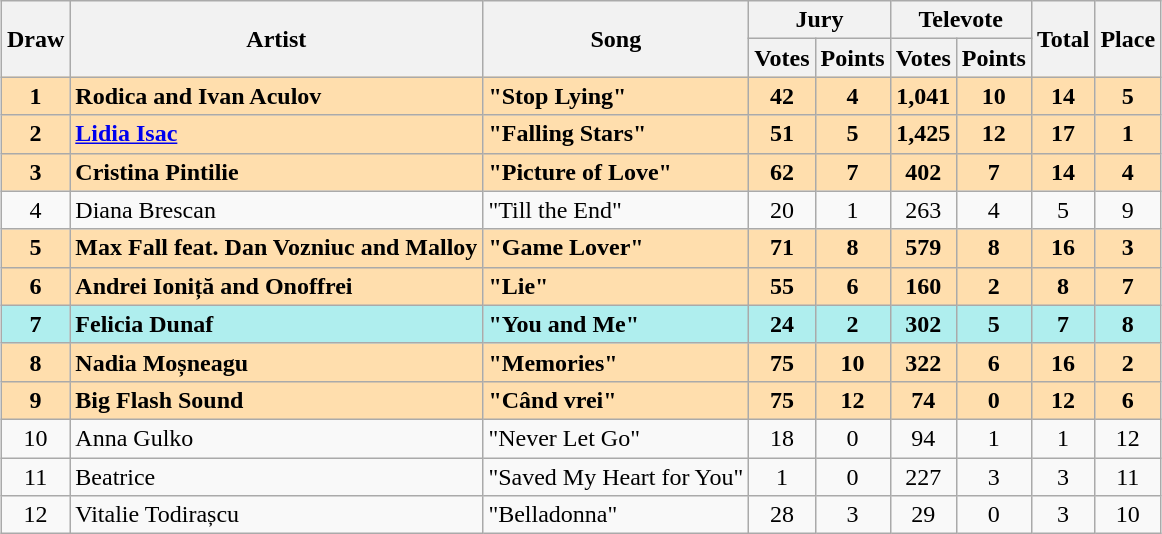<table class="sortable wikitable" style="margin: 1em auto 1em auto; text-align:center;">
<tr>
<th rowspan="2">Draw</th>
<th rowspan="2">Artist</th>
<th rowspan="2">Song</th>
<th colspan="2">Jury</th>
<th colspan="2">Televote</th>
<th rowspan="2">Total</th>
<th rowspan="2">Place</th>
</tr>
<tr>
<th>Votes</th>
<th>Points</th>
<th>Votes</th>
<th>Points</th>
</tr>
<tr style="font-weight:bold; background:navajowhite;">
<td>1</td>
<td align="left">Rodica and Ivan Aculov</td>
<td align="left">"Stop Lying"</td>
<td>42</td>
<td>4</td>
<td>1,041</td>
<td>10</td>
<td>14</td>
<td>5</td>
</tr>
<tr style="font-weight:bold; background:navajowhite;">
<td>2</td>
<td align="left"><a href='#'>Lidia Isac</a></td>
<td align="left">"Falling Stars"</td>
<td>51</td>
<td>5</td>
<td>1,425</td>
<td>12</td>
<td>17</td>
<td>1</td>
</tr>
<tr style="font-weight:bold; background:navajowhite;">
<td>3</td>
<td align="left">Cristina Pintilie</td>
<td align="left">"Picture of Love"</td>
<td>62</td>
<td>7</td>
<td>402</td>
<td>7</td>
<td>14</td>
<td>4</td>
</tr>
<tr>
<td>4</td>
<td align="left">Diana Brescan</td>
<td align="left">"Till the End"</td>
<td>20</td>
<td>1</td>
<td>263</td>
<td>4</td>
<td>5</td>
<td>9</td>
</tr>
<tr style="font-weight:bold; background:navajowhite;">
<td>5</td>
<td align="left">Max Fall feat. Dan Vozniuc and Malloy</td>
<td align="left">"Game Lover"</td>
<td>71</td>
<td>8</td>
<td>579</td>
<td>8</td>
<td>16</td>
<td>3</td>
</tr>
<tr style="font-weight:bold; background:navajowhite;">
<td>6</td>
<td align="left">Andrei Ioniță and Onoffrei</td>
<td align="left">"Lie"</td>
<td>55</td>
<td>6</td>
<td>160</td>
<td>2</td>
<td>8</td>
<td>7</td>
</tr>
<tr style="font-weight:bold; background:paleturquoise;">
<td>7</td>
<td align="left">Felicia Dunaf</td>
<td align="left">"You and Me"</td>
<td>24</td>
<td>2</td>
<td>302</td>
<td>5</td>
<td>7</td>
<td>8</td>
</tr>
<tr style="font-weight:bold; background:navajowhite;">
<td>8</td>
<td align="left">Nadia Moșneagu</td>
<td align="left">"Memories"</td>
<td>75</td>
<td>10</td>
<td>322</td>
<td>6</td>
<td>16</td>
<td>2</td>
</tr>
<tr style="font-weight:bold; background:navajowhite;">
<td>9</td>
<td align="left">Big Flash Sound</td>
<td align="left">"Când vrei"</td>
<td>75</td>
<td>12</td>
<td>74</td>
<td>0</td>
<td>12</td>
<td>6</td>
</tr>
<tr>
<td>10</td>
<td align="left">Anna Gulko</td>
<td align="left">"Never Let Go"</td>
<td>18</td>
<td>0</td>
<td>94</td>
<td>1</td>
<td>1</td>
<td>12</td>
</tr>
<tr>
<td>11</td>
<td align="left">Beatrice</td>
<td align="left">"Saved My Heart for You"</td>
<td>1</td>
<td>0</td>
<td>227</td>
<td>3</td>
<td>3</td>
<td>11</td>
</tr>
<tr>
<td>12</td>
<td align="left">Vitalie Todirașcu</td>
<td align="left">"Belladonna"</td>
<td>28</td>
<td>3</td>
<td>29</td>
<td>0</td>
<td>3</td>
<td>10</td>
</tr>
</table>
